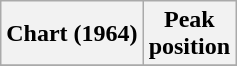<table class="wikitable sortable plainrowheaders" style="text-align:center">
<tr>
<th scope="col">Chart (1964)</th>
<th scope="col">Peak<br>position</th>
</tr>
<tr>
</tr>
</table>
